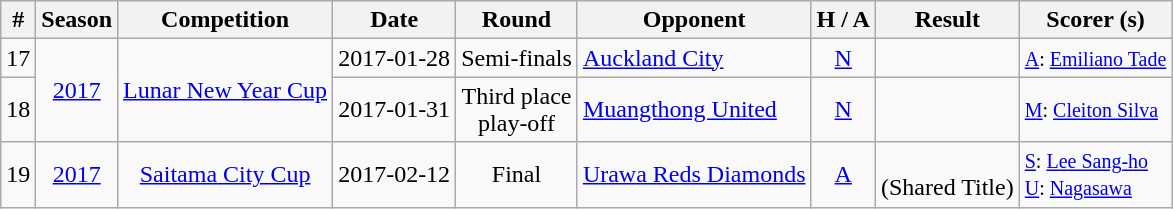<table class="wikitable" style="text-align:center; ">
<tr>
<th>#</th>
<th>Season</th>
<th>Competition</th>
<th>Date</th>
<th>Round</th>
<th>Opponent</th>
<th>H / A</th>
<th>Result</th>
<th>Scorer (s)</th>
</tr>
<tr>
<td>17</td>
<td rowspan="2"><a href='#'>2017</a></td>
<td rowspan="2"><a href='#'>Lunar New Year Cup</a></td>
<td>2017-01-28</td>
<td>Semi-finals</td>
<td align=left> <a href='#'>Auckland City</a></td>
<td><a href='#'>N</a></td>
<td></td>
<td align=left><small><a href='#'>A</a>: <a href='#'>Emiliano Tade</a></small></td>
</tr>
<tr>
<td>18</td>
<td>2017-01-31</td>
<td>Third place<br>play-off</td>
<td align=left> <a href='#'>Muangthong United</a></td>
<td><a href='#'>N</a></td>
<td></td>
<td align=left><small><a href='#'>M</a>: <a href='#'>Cleiton Silva</a></small></td>
</tr>
<tr>
<td>19</td>
<td><a href='#'>2017</a></td>
<td><a href='#'>Saitama City Cup</a></td>
<td>2017-02-12</td>
<td>Final</td>
<td align=left> <a href='#'>Urawa Reds Diamonds</a></td>
<td><a href='#'>A</a></td>
<td><br>(Shared Title)</td>
<td align=left><small><a href='#'>S</a>: <a href='#'>Lee Sang-ho</a></small><br><small><a href='#'>U</a>: <a href='#'>Nagasawa</a></small></td>
</tr>
</table>
